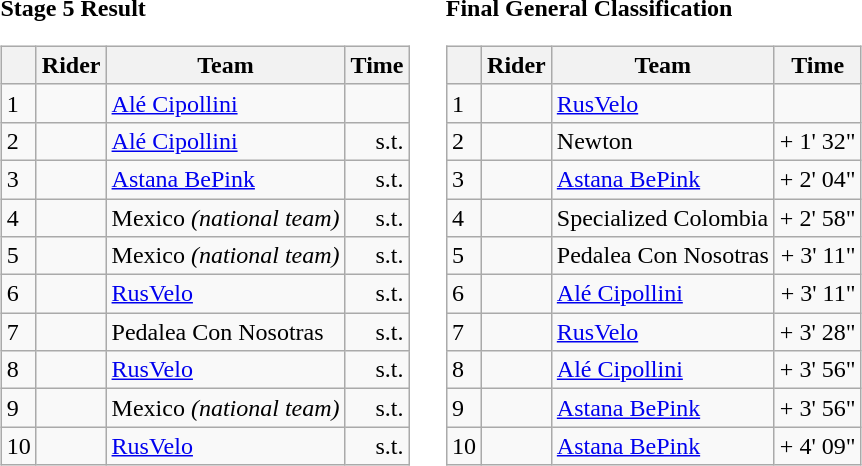<table>
<tr>
<td><strong>Stage 5 Result</strong><br><table class="wikitable">
<tr>
<th></th>
<th>Rider</th>
<th>Team</th>
<th>Time</th>
</tr>
<tr>
<td>1</td>
<td> </td>
<td><a href='#'>Alé Cipollini</a></td>
<td align="right"></td>
</tr>
<tr>
<td>2</td>
<td></td>
<td><a href='#'>Alé Cipollini</a></td>
<td align="right">s.t.</td>
</tr>
<tr>
<td>3</td>
<td></td>
<td><a href='#'>Astana BePink</a></td>
<td align="right">s.t.</td>
</tr>
<tr>
<td>4</td>
<td></td>
<td>Mexico <em>(national team)</em></td>
<td align="right">s.t.</td>
</tr>
<tr>
<td>5</td>
<td></td>
<td>Mexico <em>(national team)</em></td>
<td align="right">s.t.</td>
</tr>
<tr>
<td>6</td>
<td></td>
<td><a href='#'>RusVelo</a></td>
<td align="right">s.t.</td>
</tr>
<tr>
<td>7</td>
<td></td>
<td>Pedalea Con Nosotras</td>
<td align="right">s.t.</td>
</tr>
<tr>
<td>8</td>
<td> </td>
<td><a href='#'>RusVelo</a></td>
<td align="right">s.t.</td>
</tr>
<tr>
<td>9</td>
<td></td>
<td>Mexico <em>(national team)</em></td>
<td align="right">s.t.</td>
</tr>
<tr>
<td>10</td>
<td></td>
<td><a href='#'>RusVelo</a></td>
<td align="right">s.t.</td>
</tr>
</table>
</td>
<td></td>
<td><strong>Final General Classification</strong><br><table class="wikitable">
<tr>
<th></th>
<th>Rider</th>
<th>Team</th>
<th>Time</th>
</tr>
<tr>
<td>1</td>
<td> </td>
<td><a href='#'>RusVelo</a></td>
<td align="right"></td>
</tr>
<tr>
<td>2</td>
<td></td>
<td>Newton</td>
<td align="right">+ 1' 32"</td>
</tr>
<tr>
<td>3</td>
<td> </td>
<td><a href='#'>Astana BePink</a></td>
<td align="right">+ 2' 04"</td>
</tr>
<tr>
<td>4</td>
<td></td>
<td>Specialized Colombia</td>
<td align="right">+ 2' 58"</td>
</tr>
<tr>
<td>5</td>
<td></td>
<td>Pedalea Con Nosotras</td>
<td align="right">+ 3' 11"</td>
</tr>
<tr>
<td>6</td>
<td></td>
<td><a href='#'>Alé Cipollini</a></td>
<td align="right">+ 3' 11"</td>
</tr>
<tr>
<td>7</td>
<td></td>
<td><a href='#'>RusVelo</a></td>
<td align="right">+ 3' 28"</td>
</tr>
<tr>
<td>8</td>
<td> </td>
<td><a href='#'>Alé Cipollini</a></td>
<td align="right">+ 3' 56"</td>
</tr>
<tr>
<td>9</td>
<td></td>
<td><a href='#'>Astana BePink</a></td>
<td align="right">+ 3' 56"</td>
</tr>
<tr>
<td>10</td>
<td> </td>
<td><a href='#'>Astana BePink</a></td>
<td align="right">+ 4' 09"</td>
</tr>
</table>
</td>
</tr>
</table>
